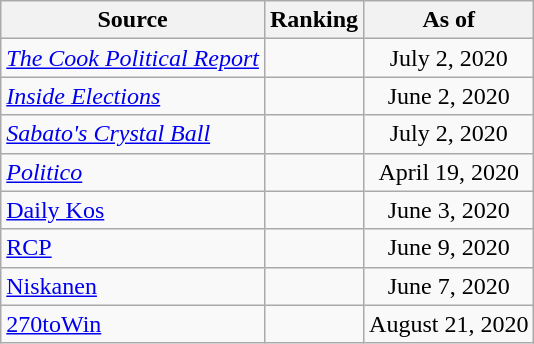<table class="wikitable" style="text-align:center">
<tr>
<th>Source</th>
<th>Ranking</th>
<th>As of</th>
</tr>
<tr>
<td align=left><em><a href='#'>The Cook Political Report</a></em></td>
<td></td>
<td>July 2, 2020</td>
</tr>
<tr>
<td align=left><em><a href='#'>Inside Elections</a></em></td>
<td></td>
<td>June 2, 2020</td>
</tr>
<tr>
<td align=left><em><a href='#'>Sabato's Crystal Ball</a></em></td>
<td></td>
<td>July 2, 2020</td>
</tr>
<tr>
<td align="left"><em><a href='#'>Politico</a></em></td>
<td></td>
<td>April 19, 2020</td>
</tr>
<tr>
<td align="left"><a href='#'>Daily Kos</a></td>
<td></td>
<td>June 3, 2020</td>
</tr>
<tr>
<td align="left"><a href='#'>RCP</a></td>
<td></td>
<td>June 9, 2020</td>
</tr>
<tr>
<td align="left"><a href='#'>Niskanen</a></td>
<td></td>
<td>June 7, 2020</td>
</tr>
<tr>
<td align="left"><a href='#'>270toWin</a></td>
<td></td>
<td>August 21, 2020</td>
</tr>
</table>
